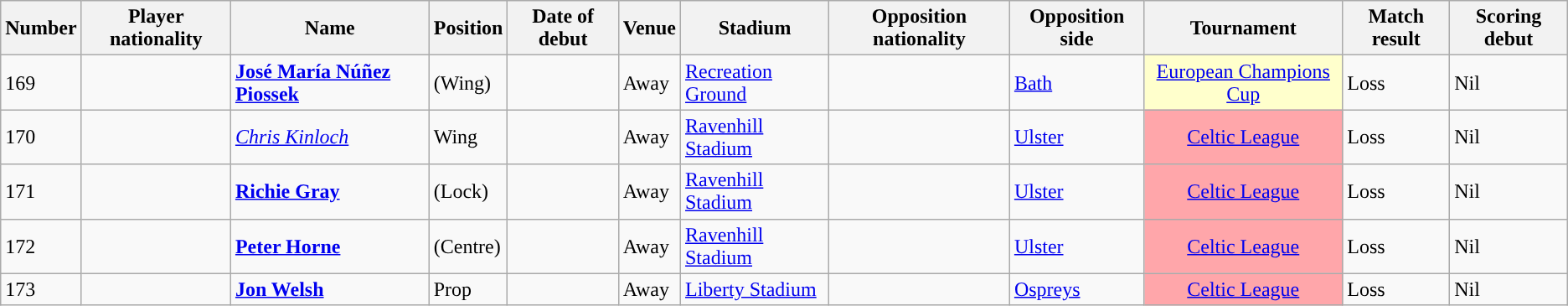<table class="sortable wikitable">
<tr>
<th data-sort-type="number">Number</th>
<th>Player nationality</th>
<th>Name</th>
<th>Position</th>
<th>Date of debut</th>
<th>Venue</th>
<th>Stadium</th>
<th>Opposition nationality</th>
<th>Opposition side</th>
<th>Tournament</th>
<th>Match result</th>
<th>Scoring debut</th>
</tr>
<tr>
<td>169</td>
<td style="text-align:center;"></td>
<td><strong><a href='#'>José María Núñez Piossek</a></strong></td>
<td>(Wing)</td>
<td></td>
<td>Away</td>
<td><a href='#'>Recreation Ground</a></td>
<td style="text-align:center;"></td>
<td><a href='#'>Bath</a></td>
<td style="text-align:center; background:#ffffcc;"><a href='#'>European Champions Cup</a></td>
<td>Loss</td>
<td>Nil</td>
</tr>
<tr>
<td>170</td>
<td style="text-align:center;"></td>
<td><em><a href='#'>Chris Kinloch</a></em></td>
<td>Wing</td>
<td></td>
<td>Away</td>
<td><a href='#'>Ravenhill Stadium</a></td>
<td style="text-align:center;"></td>
<td><a href='#'>Ulster</a></td>
<td style="text-align:center; background:#FFA6AA;"><a href='#'>Celtic League</a></td>
<td>Loss</td>
<td>Nil</td>
</tr>
<tr>
<td>171</td>
<td style="text-align:center;"></td>
<td><strong><a href='#'>Richie Gray</a></strong></td>
<td>(Lock)</td>
<td></td>
<td>Away</td>
<td><a href='#'>Ravenhill Stadium</a></td>
<td style="text-align:center;"></td>
<td><a href='#'>Ulster</a></td>
<td style="text-align:center; background:#FFA6AA;"><a href='#'>Celtic League</a></td>
<td>Loss</td>
<td>Nil</td>
</tr>
<tr>
<td>172</td>
<td style="text-align:center;"></td>
<td><strong><a href='#'>Peter Horne</a></strong></td>
<td>(Centre)</td>
<td></td>
<td>Away</td>
<td><a href='#'>Ravenhill Stadium</a></td>
<td style="text-align:center;"></td>
<td><a href='#'>Ulster</a></td>
<td style="text-align:center; background:#FFA6AA;"><a href='#'>Celtic League</a></td>
<td>Loss</td>
<td>Nil</td>
</tr>
<tr>
<td>173</td>
<td style="text-align:center;"></td>
<td><strong><a href='#'>Jon Welsh</a></strong></td>
<td>Prop</td>
<td></td>
<td>Away</td>
<td><a href='#'>Liberty Stadium</a></td>
<td style="text-align:center;"></td>
<td><a href='#'>Ospreys</a></td>
<td style="text-align:center; background:#FFA6AA;"><a href='#'>Celtic League</a></td>
<td>Loss</td>
<td>Nil</td>
</tr>
</table>
